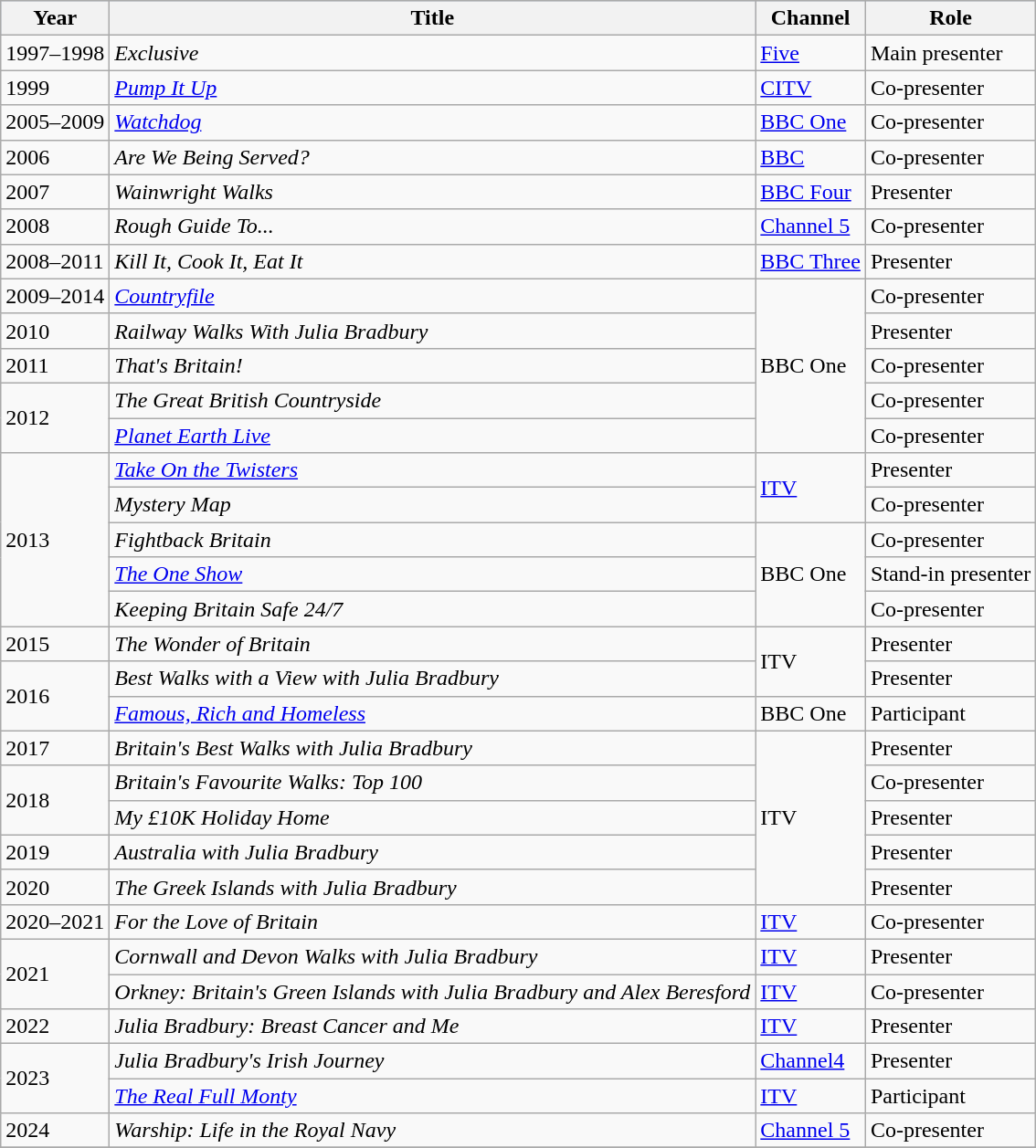<table class="wikitable">
<tr style="background:#b0c4de; text-align:center;">
<th>Year</th>
<th>Title</th>
<th>Channel</th>
<th>Role</th>
</tr>
<tr>
<td>1997–1998</td>
<td><em>Exclusive</em></td>
<td><a href='#'>Five</a></td>
<td>Main presenter</td>
</tr>
<tr>
<td>1999</td>
<td><em><a href='#'>Pump It Up</a></em></td>
<td><a href='#'>CITV</a></td>
<td>Co-presenter</td>
</tr>
<tr>
<td>2005–2009</td>
<td><em><a href='#'>Watchdog</a></em></td>
<td><a href='#'>BBC One</a></td>
<td>Co-presenter</td>
</tr>
<tr>
<td>2006</td>
<td><em>Are We Being Served?</em></td>
<td><a href='#'>BBC</a></td>
<td>Co-presenter</td>
</tr>
<tr>
<td>2007</td>
<td><em>Wainwright Walks</em></td>
<td><a href='#'>BBC Four</a></td>
<td>Presenter</td>
</tr>
<tr>
<td>2008</td>
<td><em>Rough Guide To...</em></td>
<td><a href='#'>Channel 5</a></td>
<td>Co-presenter</td>
</tr>
<tr>
<td>2008–2011</td>
<td><em>Kill It, Cook It, Eat It</em></td>
<td><a href='#'>BBC Three</a></td>
<td>Presenter</td>
</tr>
<tr>
<td>2009–2014</td>
<td><em><a href='#'>Countryfile</a></em></td>
<td rowspan=5>BBC One</td>
<td>Co-presenter</td>
</tr>
<tr>
<td>2010</td>
<td><em>Railway Walks With Julia Bradbury</em></td>
<td>Presenter</td>
</tr>
<tr>
<td>2011</td>
<td><em>That's Britain!</em></td>
<td>Co-presenter</td>
</tr>
<tr>
<td rowspan=2>2012</td>
<td><em>The Great British Countryside</em></td>
<td>Co-presenter</td>
</tr>
<tr>
<td><em><a href='#'>Planet Earth Live</a></em></td>
<td>Co-presenter</td>
</tr>
<tr>
<td rowspan=5>2013</td>
<td><em><a href='#'>Take On the Twisters</a></em></td>
<td rowspan=2><a href='#'>ITV</a></td>
<td>Presenter</td>
</tr>
<tr>
<td><em>Mystery Map</em></td>
<td>Co-presenter</td>
</tr>
<tr>
<td><em>Fightback Britain</em></td>
<td rowspan=3>BBC One</td>
<td>Co-presenter</td>
</tr>
<tr>
<td><em><a href='#'>The One Show</a></em></td>
<td>Stand-in presenter</td>
</tr>
<tr>
<td><em>Keeping Britain Safe 24/7</em></td>
<td>Co-presenter</td>
</tr>
<tr>
<td>2015</td>
<td><em>The Wonder of Britain</em></td>
<td rowspan=2>ITV</td>
<td>Presenter</td>
</tr>
<tr>
<td rowspan=2>2016</td>
<td><em>Best Walks with a View with Julia Bradbury</em></td>
<td>Presenter</td>
</tr>
<tr>
<td><em><a href='#'>Famous, Rich and Homeless</a></em></td>
<td>BBC One</td>
<td>Participant</td>
</tr>
<tr>
<td>2017</td>
<td><em>Britain's Best Walks with Julia Bradbury</em></td>
<td rowspan=5>ITV</td>
<td>Presenter</td>
</tr>
<tr>
<td rowspan=2>2018</td>
<td><em>Britain's Favourite Walks: Top 100</em></td>
<td>Co-presenter</td>
</tr>
<tr>
<td><em>My £10K Holiday Home</em></td>
<td>Presenter</td>
</tr>
<tr>
<td>2019</td>
<td><em>Australia with Julia Bradbury</em></td>
<td>Presenter</td>
</tr>
<tr>
<td>2020</td>
<td><em>The Greek Islands with Julia Bradbury</em></td>
<td>Presenter</td>
</tr>
<tr>
<td>2020–2021</td>
<td><em>For the Love of Britain</em></td>
<td><a href='#'>ITV</a></td>
<td>Co-presenter</td>
</tr>
<tr>
<td rowspan=2>2021</td>
<td><em>Cornwall and Devon Walks with Julia Bradbury</em></td>
<td><a href='#'>ITV</a></td>
<td>Presenter</td>
</tr>
<tr>
<td><em>Orkney: Britain's Green Islands with Julia Bradbury and Alex Beresford</em></td>
<td><a href='#'>ITV</a></td>
<td>Co-presenter</td>
</tr>
<tr>
<td>2022</td>
<td><em>Julia Bradbury: Breast Cancer and Me</em></td>
<td><a href='#'>ITV</a></td>
<td>Presenter</td>
</tr>
<tr>
<td rowspan=2>2023</td>
<td><em>Julia Bradbury's Irish Journey</em></td>
<td><a href='#'>Channel4</a></td>
<td>Presenter</td>
</tr>
<tr>
<td><em><a href='#'>The Real Full Monty</a></em></td>
<td><a href='#'>ITV</a></td>
<td>Participant</td>
</tr>
<tr>
<td>2024</td>
<td><em>Warship: Life in the Royal Navy</em></td>
<td><a href='#'>Channel 5</a></td>
<td>Co-presenter</td>
</tr>
<tr>
</tr>
</table>
